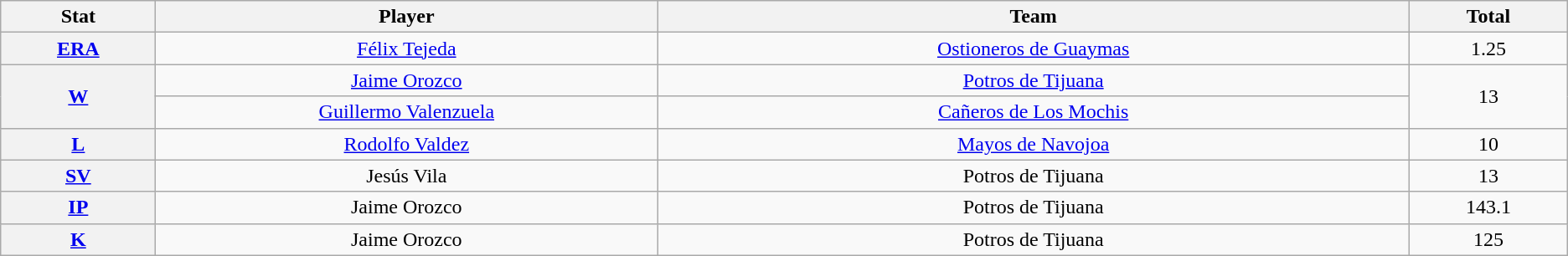<table class="wikitable" style="text-align:center;">
<tr>
<th scope="col" width="3%">Stat</th>
<th scope="col" width="10%">Player</th>
<th scope="col" width="15%">Team</th>
<th scope="col" width="3%">Total</th>
</tr>
<tr>
<th scope="row" style="text-align:center;"><a href='#'>ERA</a></th>
<td> <a href='#'>Félix Tejeda</a></td>
<td><a href='#'>Ostioneros de Guaymas</a></td>
<td>1.25</td>
</tr>
<tr>
<th scope="row" style="text-align:center;" rowspan=2><a href='#'>W</a></th>
<td> <a href='#'>Jaime Orozco</a></td>
<td><a href='#'>Potros de Tijuana</a></td>
<td rowspan=2>13</td>
</tr>
<tr>
<td> <a href='#'>Guillermo Valenzuela</a></td>
<td><a href='#'>Cañeros de Los Mochis</a></td>
</tr>
<tr>
<th scope="row" style="text-align:center;"><a href='#'>L</a></th>
<td> <a href='#'>Rodolfo Valdez</a></td>
<td><a href='#'>Mayos de Navojoa</a></td>
<td>10</td>
</tr>
<tr>
<th scope="row" style="text-align:center;"><a href='#'>SV</a></th>
<td> Jesús Vila</td>
<td>Potros de Tijuana</td>
<td>13</td>
</tr>
<tr>
<th scope="row" style="text-align:center;"><a href='#'>IP</a></th>
<td> Jaime Orozco</td>
<td>Potros de Tijuana</td>
<td>143.1</td>
</tr>
<tr>
<th scope="row" style="text-align:center;"><a href='#'>K</a></th>
<td> Jaime Orozco</td>
<td>Potros de Tijuana</td>
<td>125</td>
</tr>
</table>
